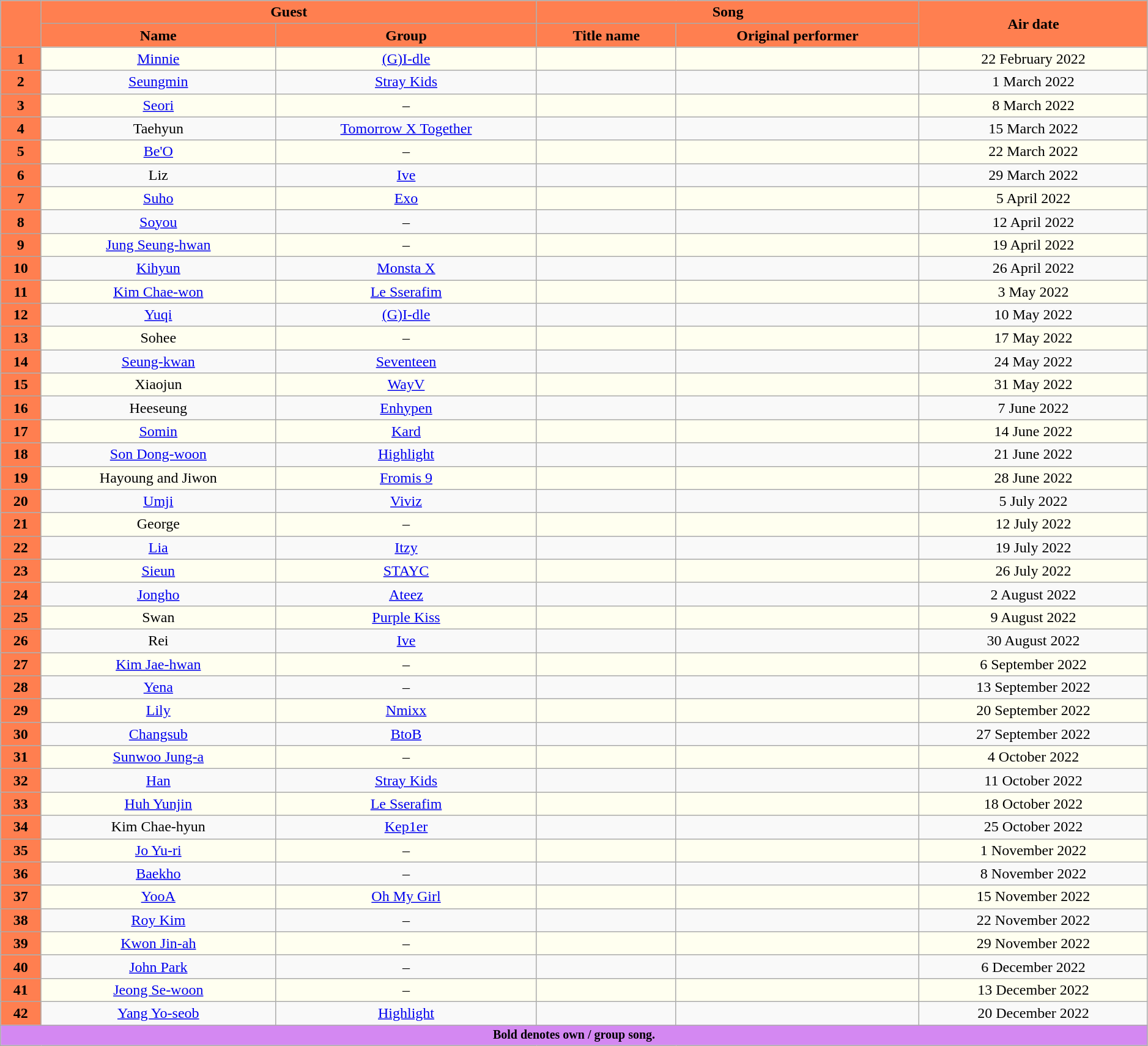<table class="wikitable sortable plainrowheaders" style="text-align:center; clear:both; text-align:center; width:99%">
<tr>
<th rowspan="2" style="background:#FF7F50"></th>
<th colspan="2" style="background:#FF7F50">Guest</th>
<th colspan="2" style="background:#FF7F50">Song</th>
<th rowspan="2" style="background:#FF7F50">Air date</th>
</tr>
<tr>
<th scope="col" style="background:#FF7F50">Name</th>
<th scope="col" style="background:#FF7F50">Group</th>
<th scope="col" class="unsortable" style="background:#FF7F50">Title name</th>
<th scope="col" class="unsortable" style="background:#FF7F50">Original performer</th>
</tr>
<tr>
<th style="background:#FF7F50">1</th>
<td style="background:#FFFFF0"><a href='#'>Minnie</a></td>
<td style="background:#FFFFF0"><a href='#'>(G)I-dle</a></td>
<td style="background:#FFFFF0"></td>
<td style="background:#FFFFF0"></td>
<td style="background:#FFFFF0">22 February 2022</td>
</tr>
<tr>
<th style=background:#FF7F50>2</th>
<td><a href='#'>Seungmin</a></td>
<td><a href='#'>Stray Kids</a></td>
<td></td>
<td></td>
<td>1 March 2022</td>
</tr>
<tr>
<th style="background:#FF7F50">3</th>
<td style="background:#FFFFF0"><a href='#'>Seori</a></td>
<td style="background:#FFFFF0">–</td>
<td style="background:#FFFFF0"></td>
<td style="background:#FFFFF0"></td>
<td style="background:#FFFFF0">8 March 2022</td>
</tr>
<tr>
<th style=background:#FF7F50>4</th>
<td>Taehyun</td>
<td><a href='#'>Tomorrow X Together</a></td>
<td></td>
<td></td>
<td>15 March 2022</td>
</tr>
<tr>
<th style=background:#FF7F50>5</th>
<td style="background:#FFFFF0"><a href='#'>Be'O</a></td>
<td style="background:#FFFFF0">–</td>
<td style="background:#FFFFF0"></td>
<td style="background:#FFFFF0"></td>
<td style="background:#FFFFF0">22 March 2022</td>
</tr>
<tr>
<th style=background:#FF7F50>6</th>
<td>Liz</td>
<td><a href='#'>Ive</a></td>
<td></td>
<td></td>
<td>29 March 2022</td>
</tr>
<tr>
<th style=background:#FF7F50>7</th>
<td style="background:#FFFFF0"><a href='#'>Suho</a></td>
<td style="background:#FFFFF0"><a href='#'>Exo</a></td>
<td style="background:#FFFFF0"></td>
<td style="background:#FFFFF0"></td>
<td style="background:#FFFFF0">5 April 2022</td>
</tr>
<tr>
<th style=background:#FF7F50>8</th>
<td><a href='#'>Soyou</a></td>
<td>–</td>
<td></td>
<td></td>
<td>12 April 2022</td>
</tr>
<tr>
<th style=background:#FF7F50>9</th>
<td style="background:#FFFFF0"><a href='#'>Jung Seung-hwan</a></td>
<td style="background:#FFFFF0">–</td>
<td style="background:#FFFFF0"></td>
<td style="background:#FFFFF0"></td>
<td style="background:#FFFFF0">19 April 2022</td>
</tr>
<tr>
<th style=background:#FF7F50>10</th>
<td><a href='#'>Kihyun</a></td>
<td><a href='#'>Monsta X</a></td>
<td></td>
<td></td>
<td>26 April 2022</td>
</tr>
<tr>
<th style=background:#FF7F50>11</th>
<td style="background:#FFFFF0"><a href='#'>Kim Chae-won</a></td>
<td style="background:#FFFFF0"><a href='#'>Le Sserafim</a></td>
<td style="background:#FFFFF0"></td>
<td style="background:#FFFFF0"></td>
<td style="background:#FFFFF0">3 May 2022</td>
</tr>
<tr>
<th style=background:#FF7F50>12</th>
<td><a href='#'>Yuqi</a></td>
<td><a href='#'>(G)I-dle</a></td>
<td></td>
<td></td>
<td>10 May 2022</td>
</tr>
<tr>
<th style=background:#FF7F50>13</th>
<td style="background:#FFFFF0">Sohee</td>
<td style="background:#FFFFF0">–</td>
<td style="background:#FFFFF0"></td>
<td style="background:#FFFFF0"></td>
<td style="background:#FFFFF0">17 May 2022</td>
</tr>
<tr>
<th style=background:#FF7F50>14</th>
<td><a href='#'>Seung-kwan</a></td>
<td><a href='#'>Seventeen</a></td>
<td></td>
<td></td>
<td>24 May 2022</td>
</tr>
<tr>
<th style=background:#FF7F50>15</th>
<td style="background:#FFFFF0">Xiaojun</td>
<td style="background:#FFFFF0"><a href='#'>WayV</a></td>
<td style="background:#FFFFF0"></td>
<td style="background:#FFFFF0"></td>
<td style="background:#FFFFF0">31 May 2022</td>
</tr>
<tr>
<th style=background:#FF7F50>16</th>
<td>Heeseung</td>
<td><a href='#'>Enhypen</a></td>
<td></td>
<td></td>
<td>7 June 2022</td>
</tr>
<tr>
<th style=background:#FF7F50>17</th>
<td style="background:#FFFFF0"><a href='#'>Somin</a></td>
<td style="background:#FFFFF0"><a href='#'>Kard</a></td>
<td style="background:#FFFFF0"></td>
<td style="background:#FFFFF0"></td>
<td style="background:#FFFFF0">14 June 2022</td>
</tr>
<tr>
<th style=background:#FF7F50>18</th>
<td><a href='#'>Son Dong-woon</a></td>
<td><a href='#'>Highlight</a></td>
<td></td>
<td></td>
<td>21 June 2022</td>
</tr>
<tr>
<th style=background:#FF7F50>19</th>
<td style="background:#FFFFF0">Hayoung and Jiwon</td>
<td style="background:#FFFFF0"><a href='#'>Fromis 9</a></td>
<td style="background:#FFFFF0"></td>
<td style="background:#FFFFF0"></td>
<td style="background:#FFFFF0">28 June 2022</td>
</tr>
<tr>
<th style=background:#FF7F50>20</th>
<td><a href='#'>Umji</a></td>
<td><a href='#'>Viviz</a></td>
<td></td>
<td></td>
<td>5 July 2022</td>
</tr>
<tr>
<th style=background:#FF7F50>21</th>
<td style="background:#FFFFF0">George</td>
<td style="background:#FFFFF0">–</td>
<td style="background:#FFFFF0"></td>
<td style="background:#FFFFF0"></td>
<td style="background:#FFFFF0">12 July 2022</td>
</tr>
<tr>
<th style=background:#FF7F50>22</th>
<td><a href='#'>Lia</a></td>
<td><a href='#'>Itzy</a></td>
<td></td>
<td></td>
<td>19 July 2022</td>
</tr>
<tr>
<th style=background:#FF7F50>23</th>
<td style="background:#FFFFF0"><a href='#'>Sieun</a></td>
<td style="background:#FFFFF0"><a href='#'>STAYC</a></td>
<td style="background:#FFFFF0"></td>
<td style="background:#FFFFF0"></td>
<td style="background:#FFFFF0">26 July 2022</td>
</tr>
<tr>
<th style=background:#FF7F50>24</th>
<td><a href='#'>Jongho</a></td>
<td><a href='#'>Ateez</a></td>
<td></td>
<td></td>
<td>2 August 2022</td>
</tr>
<tr>
<th style=background:#FF7F50>25</th>
<td style="background:#FFFFF0">Swan</td>
<td style="background:#FFFFF0"><a href='#'>Purple Kiss</a></td>
<td style="background:#FFFFF0"></td>
<td style="background:#FFFFF0"></td>
<td style="background:#FFFFF0">9 August 2022</td>
</tr>
<tr>
<th style=background:#FF7F50>26</th>
<td>Rei</td>
<td><a href='#'>Ive</a></td>
<td></td>
<td></td>
<td>30 August 2022</td>
</tr>
<tr>
<th style=background:#FF7F50>27</th>
<td style="background:#FFFFF0"><a href='#'>Kim Jae-hwan</a></td>
<td style="background:#FFFFF0">–</td>
<td style="background:#FFFFF0"></td>
<td style="background:#FFFFF0"></td>
<td style="background:#FFFFF0">6 September 2022</td>
</tr>
<tr>
<th style=background:#FF7F50>28</th>
<td><a href='#'>Yena</a></td>
<td>–</td>
<td></td>
<td></td>
<td>13 September 2022</td>
</tr>
<tr>
<th style=background:#FF7F50>29</th>
<td style="background:#FFFFF0"><a href='#'>Lily</a></td>
<td style="background:#FFFFF0"><a href='#'>Nmixx</a></td>
<td style="background:#FFFFF0"></td>
<td style="background:#FFFFF0"></td>
<td style="background:#FFFFF0">20 September 2022</td>
</tr>
<tr>
<th style=background:#FF7F50>30</th>
<td><a href='#'>Changsub</a></td>
<td><a href='#'>BtoB</a></td>
<td></td>
<td></td>
<td>27 September 2022</td>
</tr>
<tr>
<th style=background:#FF7F50>31</th>
<td style=background:#FFFFF0><a href='#'>Sunwoo Jung-a</a></td>
<td style=background:#FFFFF0>–</td>
<td style=background:#FFFFF0></td>
<td style=background:#FFFFF0></td>
<td style=background:#FFFFF0>4 October 2022</td>
</tr>
<tr>
<th style=background:#FF7F50>32</th>
<td><a href='#'>Han</a></td>
<td><a href='#'>Stray Kids</a></td>
<td></td>
<td></td>
<td>11 October 2022</td>
</tr>
<tr>
<th style=background:#FF7F50>33</th>
<td style=background:#FFFFF0><a href='#'>Huh Yunjin</a></td>
<td style=background:#FFFFF0><a href='#'>Le Sserafim</a></td>
<td style=background:#FFFFF0></td>
<td style=background:#FFFFF0></td>
<td style=background:#FFFFF0>18 October 2022</td>
</tr>
<tr>
<th style=background:#FF7F50>34</th>
<td>Kim Chae-hyun</td>
<td><a href='#'>Kep1er</a></td>
<td></td>
<td></td>
<td>25 October 2022</td>
</tr>
<tr>
<th style=background:#FF7F50>35</th>
<td style=background:#FFFFF0><a href='#'>Jo Yu-ri</a></td>
<td style=background:#FFFFF0>–</td>
<td style=background:#FFFFF0></td>
<td style=background:#FFFFF0></td>
<td style=background:#FFFFF0>1 November 2022</td>
</tr>
<tr>
<th style=background:#FF7F50>36</th>
<td><a href='#'>Baekho</a></td>
<td>–</td>
<td></td>
<td></td>
<td>8 November 2022</td>
</tr>
<tr>
<th style=background:#FF7F50>37</th>
<td style=background:#FFFFF0><a href='#'>YooA</a></td>
<td style=background:#FFFFF0><a href='#'>Oh My Girl</a></td>
<td style=background:#FFFFF0></td>
<td style=background:#FFFFF0></td>
<td style=background:#FFFFF0>15 November 2022</td>
</tr>
<tr>
<th style=background:#FF7F50>38</th>
<td><a href='#'>Roy Kim</a></td>
<td>–</td>
<td></td>
<td></td>
<td>22 November 2022</td>
</tr>
<tr>
<th style=background:#FF7F50>39</th>
<td style=background:#FFFFF0><a href='#'>Kwon Jin-ah</a></td>
<td style=background:#FFFFF0>–</td>
<td style=background:#FFFFF0></td>
<td style=background:#FFFFF0></td>
<td style=background:#FFFFF0>29 November 2022</td>
</tr>
<tr>
<th style=background:#FF7F50>40</th>
<td><a href='#'>John Park</a></td>
<td>–</td>
<td></td>
<td></td>
<td>6 December 2022</td>
</tr>
<tr>
<th style=background:#FF7F50>41</th>
<td style=background:#FFFFF0><a href='#'>Jeong Se-woon</a></td>
<td style=background:#FFFFF0>–</td>
<td style=background:#FFFFF0></td>
<td style=background:#FFFFF0></td>
<td style=background:#FFFFF0>13 December 2022</td>
</tr>
<tr>
<th style=background:#FF7F50>42</th>
<td><a href='#'>Yang Yo-seob</a></td>
<td><a href='#'>Highlight</a></td>
<td></td>
<td></td>
<td>20 December 2022</td>
</tr>
<tr>
<th colspan="6" class="unsortable" style="text-align:center; background:#D488F2; font-size:10pt;"><strong>Bold</strong> denotes own / group song.</th>
</tr>
</table>
